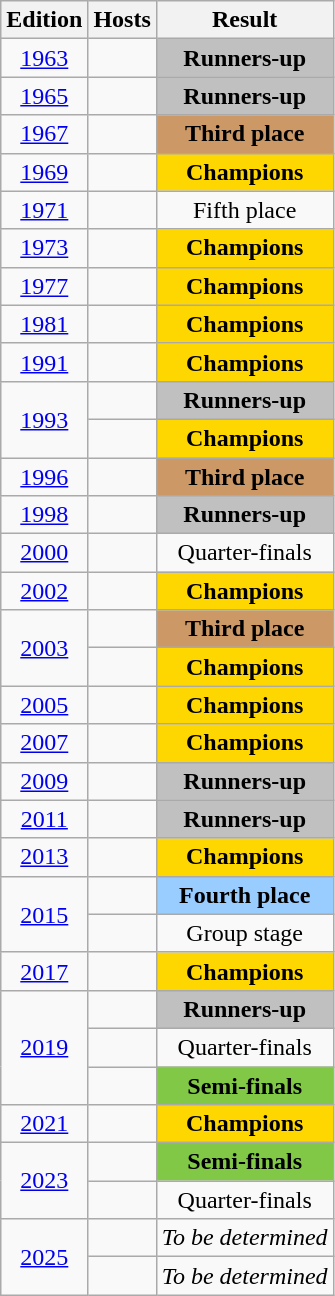<table class="wikitable" style="text-align: center;">
<tr>
<th>Edition</th>
<th>Hosts</th>
<th>Result</th>
</tr>
<tr>
<td><a href='#'>1963</a></td>
<td></td>
<td bgcolor=Silver><strong>Runners-up</strong></td>
</tr>
<tr>
<td><a href='#'>1965</a></td>
<td></td>
<td bgcolor=Silver><strong>Runners-up</strong></td>
</tr>
<tr>
<td><a href='#'>1967</a></td>
<td></td>
<td bgcolor=cc9966><strong>Third place</strong></td>
</tr>
<tr>
<td><a href='#'>1969</a></td>
<td></td>
<td bgcolor=Gold><strong>Champions</strong></td>
</tr>
<tr>
<td><a href='#'>1971</a></td>
<td></td>
<td>Fifth place</td>
</tr>
<tr>
<td><a href='#'>1973</a></td>
<td></td>
<td bgcolor=Gold><strong>Champions</strong></td>
</tr>
<tr>
<td><a href='#'>1977</a></td>
<td></td>
<td bgcolor=Gold><strong>Champions</strong></td>
</tr>
<tr>
<td><a href='#'>1981</a></td>
<td></td>
<td bgcolor=Gold><strong>Champions</strong></td>
</tr>
<tr>
<td><a href='#'>1991</a></td>
<td></td>
<td bgcolor=Gold><strong>Champions</strong></td>
</tr>
<tr>
<td rowspan=2><a href='#'>1993</a></td>
<td></td>
<td bgcolor=Silver><strong>Runners-up</strong></td>
</tr>
<tr>
<td></td>
<td bgcolor=Gold><strong>Champions</strong></td>
</tr>
<tr>
<td><a href='#'>1996</a></td>
<td></td>
<td bgcolor=cc9966><strong>Third place</strong></td>
</tr>
<tr>
<td><a href='#'>1998</a></td>
<td></td>
<td bgcolor=Silver><strong>Runners-up</strong></td>
</tr>
<tr>
<td><a href='#'>2000</a></td>
<td></td>
<td>Quarter-finals</td>
</tr>
<tr>
<td><a href='#'>2002</a></td>
<td></td>
<td bgcolor=Gold><strong>Champions</strong></td>
</tr>
<tr>
<td rowspan=2><a href='#'>2003</a></td>
<td></td>
<td bgcolor=cc9966><strong>Third place</strong></td>
</tr>
<tr>
<td></td>
<td bgcolor=Gold><strong>Champions</strong></td>
</tr>
<tr>
<td><a href='#'>2005</a></td>
<td></td>
<td bgcolor=Gold><strong>Champions</strong></td>
</tr>
<tr>
<td><a href='#'>2007</a></td>
<td></td>
<td bgcolor=Gold><strong>Champions</strong></td>
</tr>
<tr>
<td><a href='#'>2009</a></td>
<td></td>
<td bgcolor=Silver><strong>Runners-up</strong></td>
</tr>
<tr>
<td><a href='#'>2011</a></td>
<td></td>
<td bgcolor=Silver><strong>Runners-up</strong></td>
</tr>
<tr>
<td><a href='#'>2013</a></td>
<td></td>
<td bgcolor=Gold><strong>Champions</strong></td>
</tr>
<tr>
<td rowspan=2><a href='#'>2015</a></td>
<td></td>
<td bgcolor=#9acdff><strong>Fourth place</strong></td>
</tr>
<tr>
<td></td>
<td>Group stage</td>
</tr>
<tr>
<td><a href='#'>2017</a></td>
<td></td>
<td bgcolor=Gold><strong>Champions</strong></td>
</tr>
<tr>
<td rowspan=3><a href='#'>2019</a></td>
<td></td>
<td bgcolor=Silver><strong>Runners-up</strong></td>
</tr>
<tr>
<td></td>
<td>Quarter-finals</td>
</tr>
<tr>
<td></td>
<td bgcolor=#81c846><strong>Semi-finals</strong></td>
</tr>
<tr>
<td><a href='#'>2021</a></td>
<td></td>
<td bgcolor=Gold><strong>Champions</strong></td>
</tr>
<tr>
<td rowspan=2><a href='#'>2023</a></td>
<td></td>
<td bgcolor=#81c846><strong>Semi-finals</strong></td>
</tr>
<tr>
<td></td>
<td>Quarter-finals</td>
</tr>
<tr>
<td rowspan=2><a href='#'>2025</a></td>
<td></td>
<td><em>To be determined</em></td>
</tr>
<tr>
<td></td>
<td><em>To be determined</em></td>
</tr>
</table>
